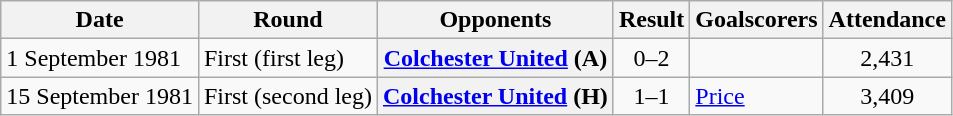<table class="wikitable plainrowheaders sortable">
<tr>
<th scope=col>Date</th>
<th scope=col>Round</th>
<th scope=col>Opponents</th>
<th scope=col>Result</th>
<th scope=col class=unsortable>Goalscorers</th>
<th scope=col>Attendance</th>
</tr>
<tr>
<td>1 September 1981</td>
<td>First (first leg)</td>
<th scope=row><a href='#'>Colchester United</a> (A)</th>
<td align=center>0–2</td>
<td></td>
<td align=center>2,431</td>
</tr>
<tr>
<td>15 September 1981</td>
<td>First (second leg)</td>
<th scope=row><a href='#'>Colchester United</a> (H)</th>
<td align=center>1–1</td>
<td><a href='#'>Price</a></td>
<td align=center>3,409</td>
</tr>
</table>
